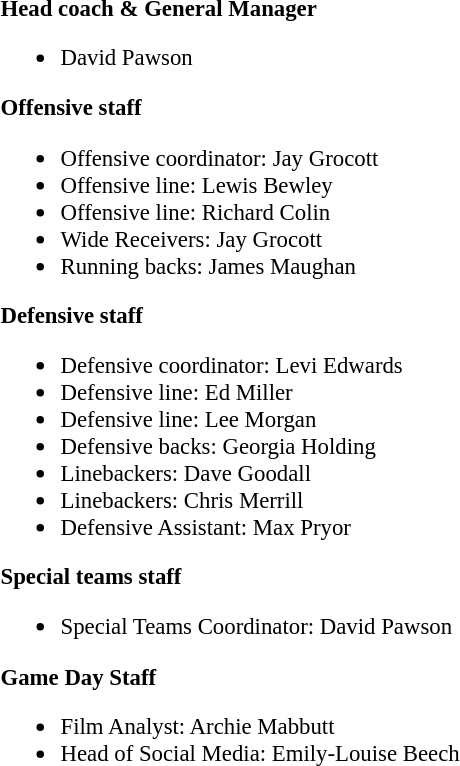<table class="toccolours" style="text-align: left;">
<tr>
<td style="font-size: 95%;" valign="top"><br><strong>Head coach & General Manager</strong><ul><li>David Pawson</li></ul><strong>Offensive staff</strong><ul><li>Offensive coordinator:  Jay Grocott</li><li>Offensive line:  Lewis Bewley</li><li>Offensive line:  Richard Colin</li><li>Wide Receivers: Jay Grocott</li><li>Running backs:  James Maughan</li></ul><strong>Defensive staff</strong><ul><li>Defensive coordinator:  Levi Edwards</li><li>Defensive line:  Ed Miller</li><li>Defensive line:  Lee Morgan</li><li>Defensive backs:  Georgia Holding</li><li>Linebackers: Dave Goodall</li><li>Linebackers: Chris Merrill</li><li>Defensive Assistant: Max Pryor</li></ul><strong>Special teams staff</strong><ul><li>Special Teams Coordinator: David Pawson</li></ul><strong>Game Day Staff</strong><ul><li>Film Analyst: Archie Mabbutt</li><li>Head of Social Media: Emily-Louise Beech</li></ul></td>
</tr>
</table>
